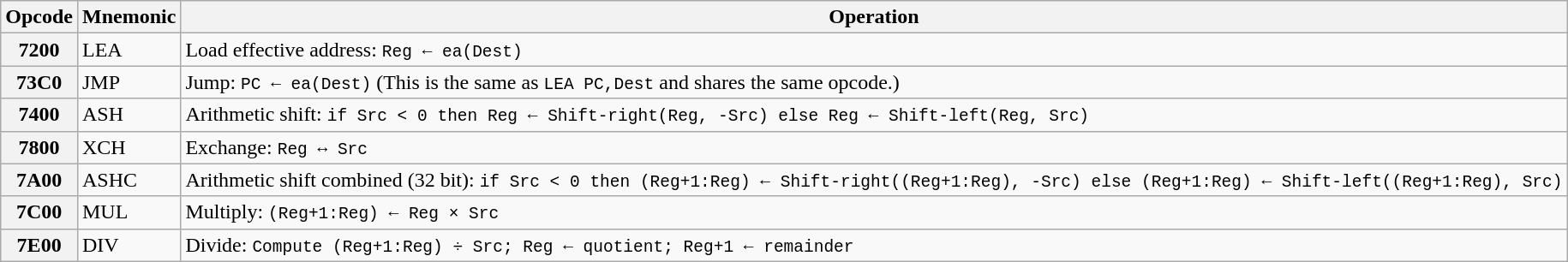<table class="wikitable">
<tr>
<th>Opcode</th>
<th>Mnemonic</th>
<th>Operation</th>
</tr>
<tr>
<th>7200</th>
<td>LEA</td>
<td>Load effective address: <code>Reg ← ea(Dest)</code></td>
</tr>
<tr>
<th>73C0</th>
<td>JMP</td>
<td>Jump: <code>PC ← ea(Dest)</code> (This is the same as <code>LEA PC,Dest</code> and shares the same opcode.)</td>
</tr>
<tr>
<th>7400</th>
<td>ASH</td>
<td>Arithmetic shift: <code>if Src < 0 then Reg ← Shift-right(Reg, -Src) else Reg ← Shift-left(Reg, Src)</code></td>
</tr>
<tr>
<th>7800</th>
<td>XCH</td>
<td>Exchange: <code>Reg ↔ Src</code></td>
</tr>
<tr>
<th>7A00</th>
<td>ASHC</td>
<td>Arithmetic shift combined (32 bit): <code>if Src < 0 then (Reg+1:Reg) ← Shift-right((Reg+1:Reg), -Src) else (Reg+1:Reg) ← Shift-left((Reg+1:Reg), Src)</code></td>
</tr>
<tr>
<th>7C00</th>
<td>MUL</td>
<td>Multiply: <code>(Reg+1:Reg) ← Reg × Src</code></td>
</tr>
<tr>
<th>7E00</th>
<td>DIV</td>
<td>Divide: <code>Compute (Reg+1:Reg) ÷ Src; Reg ← quotient; Reg+1 ← remainder</code></td>
</tr>
</table>
